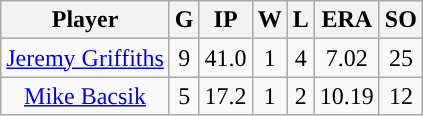<table class="wikitable sortable">
<tr>
<th>Player</th>
<th>G</th>
<th>IP</th>
<th>W</th>
<th>L</th>
<th>ERA</th>
<th>SO</th>
</tr>
<tr align=center>
<td><a href='#'>Jeremy Griffiths</a></td>
<td>9</td>
<td>41.0</td>
<td>1</td>
<td>4</td>
<td>7.02</td>
<td>25</td>
</tr>
<tr align=center>
<td><a href='#'>Mike Bacsik</a></td>
<td>5</td>
<td>17.2</td>
<td>1</td>
<td>2</td>
<td>10.19</td>
<td>12</td>
</tr>
</table>
